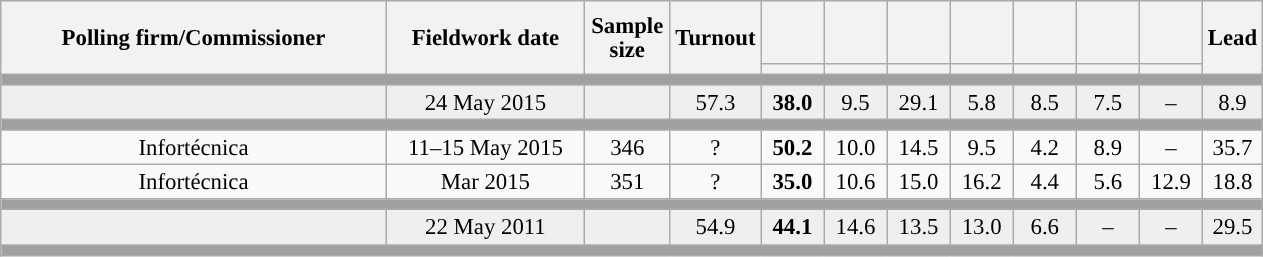<table class="wikitable collapsible collapsed" style="text-align:center; font-size:95%; line-height:16px;">
<tr style="height:42px;">
<th style="width:250px;" rowspan="2">Polling firm/Commissioner</th>
<th style="width:125px;" rowspan="2">Fieldwork date</th>
<th style="width:50px;" rowspan="2">Sample size</th>
<th style="width:45px;" rowspan="2">Turnout</th>
<th style="width:35px;"></th>
<th style="width:35px;"></th>
<th style="width:35px;"></th>
<th style="width:35px;"></th>
<th style="width:35px;"></th>
<th style="width:35px;"></th>
<th style="width:35px;"></th>
<th style="width:30px;" rowspan="2">Lead</th>
</tr>
<tr>
<th style="color:inherit;background:"></th>
<th style="color:inherit;background:"></th>
<th style="color:inherit;background:"></th>
<th style="color:inherit;background:"></th>
<th style="color:inherit;background:"></th>
<th style="color:inherit;background:"></th>
<th style="color:inherit;background:"></th>
</tr>
<tr>
<td colspan="12" style="background:#A0A0A0"></td>
</tr>
<tr style="background:#EFEFEF;">
<td><strong></strong></td>
<td>24 May 2015</td>
<td></td>
<td>57.3</td>
<td><strong>38.0</strong><br></td>
<td>9.5<br></td>
<td>29.1<br></td>
<td>5.8<br></td>
<td>8.5<br></td>
<td>7.5<br></td>
<td>–</td>
<td style="background:">8.9</td>
</tr>
<tr>
<td colspan="12" style="background:#A0A0A0"></td>
</tr>
<tr>
<td>Infortécnica</td>
<td>11–15 May 2015</td>
<td>346</td>
<td>?</td>
<td><strong>50.2</strong><br></td>
<td>10.0<br></td>
<td>14.5<br></td>
<td>9.5<br></td>
<td>4.2<br></td>
<td>8.9<br></td>
<td>–</td>
<td style="background:">35.7</td>
</tr>
<tr>
<td>Infortécnica</td>
<td>Mar 2015</td>
<td>351</td>
<td>?</td>
<td><strong>35.0</strong><br></td>
<td>10.6<br></td>
<td>15.0<br></td>
<td>16.2<br></td>
<td>4.4<br></td>
<td>5.6<br></td>
<td>12.9<br></td>
<td style="background:">18.8</td>
</tr>
<tr>
<td colspan="12" style="background:#A0A0A0"></td>
</tr>
<tr style="background:#EFEFEF;">
<td><strong></strong></td>
<td>22 May 2011</td>
<td></td>
<td>54.9</td>
<td><strong>44.1</strong><br></td>
<td>14.6<br></td>
<td>13.5<br></td>
<td>13.0<br></td>
<td>6.6<br></td>
<td>–</td>
<td>–</td>
<td style="background:">29.5</td>
</tr>
<tr>
<td colspan="12" style="background:#A0A0A0"></td>
</tr>
</table>
